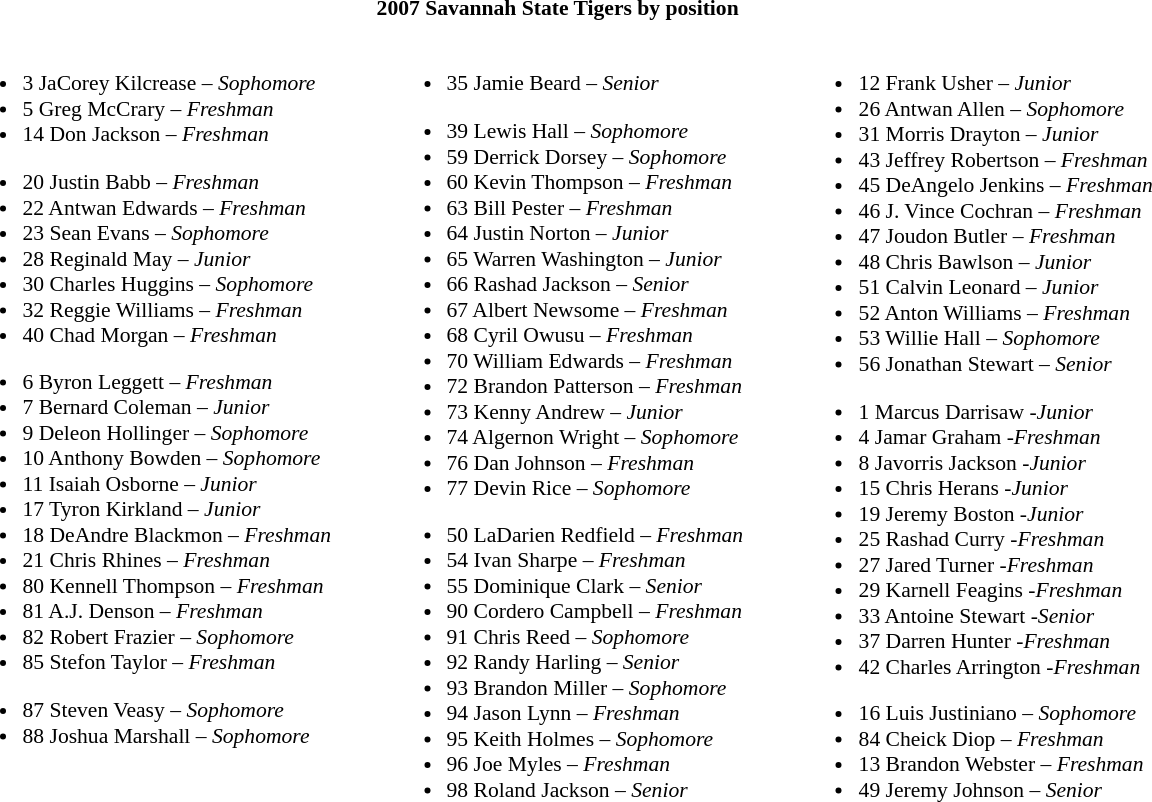<table class="toccolours" style="border-collapse: collapse; font-size:90%;">
<tr>
<td colspan="7" align="center"><strong>2007 Savannah State Tigers by position</strong> </td>
</tr>
<tr>
<td valign="top"><br><ul><li>3 JaCorey Kilcrease – <em>Sophomore</em></li><li>5 Greg McCrary – <em>Freshman</em></li><li>14 Don Jackson – <em>Freshman</em></li></ul><ul><li>20 Justin Babb – <em>Freshman</em></li><li>22 Antwan Edwards – <em>Freshman</em></li><li>23 Sean Evans – <em>Sophomore</em></li><li>28 Reginald May – <em>Junior</em></li><li>30 Charles Huggins – <em>Sophomore</em></li><li>32 Reggie Williams – <em>Freshman</em></li><li>40 Chad Morgan – <em>Freshman</em></li></ul><ul><li>6 Byron Leggett – <em>Freshman</em></li><li>7 Bernard Coleman – <em>Junior</em></li><li>9 Deleon Hollinger – <em>Sophomore</em></li><li>10 Anthony Bowden – <em>Sophomore</em></li><li>11 Isaiah Osborne – <em>Junior</em></li><li>17 Tyron Kirkland – <em>Junior</em></li><li>18 DeAndre Blackmon – <em>Freshman</em></li><li>21 Chris Rhines – <em>Freshman</em></li><li>80 Kennell Thompson – 	<em>Freshman</em></li><li>81 A.J. Denson – <em>Freshman</em></li><li>82 Robert Frazier – <em>Sophomore</em></li><li>85 Stefon Taylor – <em>Freshman</em></li></ul><ul><li>87 Steven Veasy – <em>Sophomore</em></li><li>88 Joshua Marshall – <em>Sophomore</em></li></ul></td>
<td width="33"> </td>
<td valign="top"><br><ul><li>35 Jamie Beard – <em>Senior</em></li></ul><ul><li>39 Lewis Hall – <em>Sophomore</em></li><li>59 Derrick Dorsey – <em>Sophomore</em></li><li>60 Kevin Thompson – <em>Freshman</em></li><li>63 Bill Pester – <em>Freshman</em></li><li>64 Justin Norton – <em>Junior</em></li><li>65 Warren Washington – <em>Junior</em></li><li>66 Rashad Jackson – <em>Senior</em></li><li>67 Albert Newsome – <em>Freshman</em></li><li>68 Cyril Owusu – <em>Freshman</em></li><li>70 William Edwards – <em>Freshman</em></li><li>72 Brandon Patterson – <em>Freshman</em></li><li>73 Kenny Andrew – <em>Junior</em></li><li>74 Algernon Wright – <em>Sophomore</em></li><li>76 Dan Johnson – <em>Freshman</em></li><li>77 Devin Rice – <em>Sophomore</em></li></ul><ul><li>50 LaDarien Redfield – <em>Freshman</em></li><li>54 Ivan Sharpe – <em>Freshman</em></li><li>55 Dominique Clark – <em>Senior</em></li><li>90 Cordero Campbell – <em>Freshman</em></li><li>91 Chris Reed – <em>Sophomore</em></li><li>92 Randy Harling – <em>Senior</em></li><li>93 Brandon Miller – <em>Sophomore</em></li><li>94 Jason Lynn – <em>Freshman</em></li><li>95 Keith Holmes – <em>Sophomore</em></li><li>96 Joe Myles – <em>Freshman</em></li><li>98 Roland Jackson – <em>Senior</em></li></ul></td>
<td width="33"> </td>
<td valign="top"><br><ul><li>12 Frank Usher – <em>Junior</em></li><li>26 Antwan Allen – <em>Sophomore</em></li><li>31 Morris Drayton – <em>Junior</em></li><li>43 Jeffrey Robertson – <em>Freshman</em></li><li>45 DeAngelo Jenkins – <em>Freshman</em></li><li>46 J. Vince Cochran – <em>Freshman</em></li><li>47 Joudon Butler – <em>Freshman</em></li><li>48 Chris Bawlson – <em>Junior</em></li><li>51 Calvin Leonard – <em>Junior</em></li><li>52 Anton Williams – <em>Freshman</em></li><li>53 Willie Hall – <em>Sophomore</em></li><li>56 Jonathan Stewart – <em>Senior</em></li></ul><ul><li>1 Marcus Darrisaw -<em>Junior</em></li><li>4 Jamar Graham	 -<em>Freshman</em></li><li>8 Javorris Jackson -<em>Junior</em></li><li>15 Chris Herans  -<em>Junior</em></li><li>19 Jeremy Boston -<em>Junior</em></li><li>25 Rashad Curry -<em>Freshman</em></li><li>27 Jared Turner -<em>Freshman</em></li><li>29 Karnell Feagins -<em>Freshman</em></li><li>33 Antoine Stewart -<em>Senior</em></li><li>37 Darren Hunter -<em>Freshman</em></li><li>42 Charles Arrington -<em>Freshman</em></li></ul><ul><li>16 Luis Justiniano – <em>Sophomore</em></li><li>84 Cheick Diop – <em>Freshman</em></li><li>13 Brandon Webster – <em>Freshman</em></li><li>49 Jeremy Johnson – <em>Senior</em></li></ul></td>
</tr>
</table>
